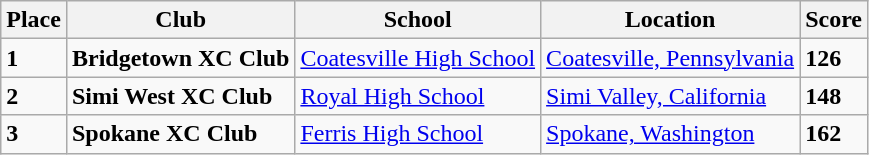<table class="wikitable">
<tr>
<th>Place</th>
<th>Club</th>
<th>School</th>
<th>Location</th>
<th>Score</th>
</tr>
<tr>
<td><strong>1</strong></td>
<td><strong>Bridgetown XC Club</strong></td>
<td><a href='#'>Coatesville High School</a></td>
<td><a href='#'>Coatesville, Pennsylvania</a></td>
<td><strong>126</strong></td>
</tr>
<tr>
<td><strong>2</strong></td>
<td><strong>Simi West XC Club</strong></td>
<td><a href='#'>Royal High School</a></td>
<td><a href='#'>Simi Valley, California</a></td>
<td><strong>148</strong></td>
</tr>
<tr>
<td><strong>3</strong></td>
<td><strong>Spokane XC Club</strong></td>
<td><a href='#'>Ferris High School</a></td>
<td><a href='#'>Spokane, Washington</a></td>
<td><strong>162</strong></td>
</tr>
</table>
